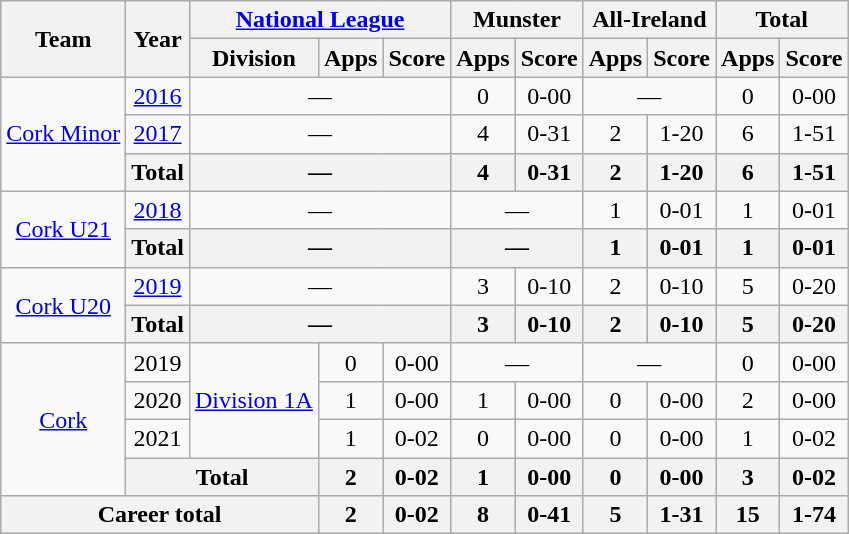<table class="wikitable" style="text-align:center">
<tr>
<th rowspan="2">Team</th>
<th rowspan="2">Year</th>
<th colspan="3"><a href='#'>National League</a></th>
<th colspan="2">Munster</th>
<th colspan="2">All-Ireland</th>
<th colspan="2">Total</th>
</tr>
<tr>
<th>Division</th>
<th>Apps</th>
<th>Score</th>
<th>Apps</th>
<th>Score</th>
<th>Apps</th>
<th>Score</th>
<th>Apps</th>
<th>Score</th>
</tr>
<tr>
<td rowspan="3"><a href='#'>Cork Minor</a></td>
<td><a href='#'>2016</a></td>
<td colspan=3>—</td>
<td>0</td>
<td>0-00</td>
<td colspan=2>—</td>
<td>0</td>
<td>0-00</td>
</tr>
<tr>
<td><a href='#'>2017</a></td>
<td colspan=3>—</td>
<td>4</td>
<td>0-31</td>
<td>2</td>
<td>1-20</td>
<td>6</td>
<td>1-51</td>
</tr>
<tr>
<th>Total</th>
<th colspan=3>—</th>
<th>4</th>
<th>0-31</th>
<th>2</th>
<th>1-20</th>
<th>6</th>
<th>1-51</th>
</tr>
<tr>
<td rowspan="2"><a href='#'>Cork U21</a></td>
<td><a href='#'>2018</a></td>
<td colspan=3>—</td>
<td colspan=2>—</td>
<td>1</td>
<td>0-01</td>
<td>1</td>
<td>0-01</td>
</tr>
<tr>
<th>Total</th>
<th colspan=3>—</th>
<th colspan=2>—</th>
<th>1</th>
<th>0-01</th>
<th>1</th>
<th>0-01</th>
</tr>
<tr>
<td rowspan="2"><a href='#'>Cork U20</a></td>
<td><a href='#'>2019</a></td>
<td colspan=3>—</td>
<td>3</td>
<td>0-10</td>
<td>2</td>
<td>0-10</td>
<td>5</td>
<td>0-20</td>
</tr>
<tr>
<th>Total</th>
<th colspan=3>—</th>
<th>3</th>
<th>0-10</th>
<th>2</th>
<th>0-10</th>
<th>5</th>
<th>0-20</th>
</tr>
<tr>
<td rowspan="4"><a href='#'>Cork</a></td>
<td>2019</td>
<td rowspan="3"><a href='#'>Division 1A</a></td>
<td>0</td>
<td>0-00</td>
<td colspan=2>—</td>
<td colspan=2>—</td>
<td>0</td>
<td>0-00</td>
</tr>
<tr>
<td>2020</td>
<td>1</td>
<td>0-00</td>
<td>1</td>
<td>0-00</td>
<td>0</td>
<td>0-00</td>
<td>2</td>
<td>0-00</td>
</tr>
<tr>
<td>2021</td>
<td>1</td>
<td>0-02</td>
<td>0</td>
<td>0-00</td>
<td>0</td>
<td>0-00</td>
<td>1</td>
<td>0-02</td>
</tr>
<tr>
<th colspan="2">Total</th>
<th>2</th>
<th>0-02</th>
<th>1</th>
<th>0-00</th>
<th>0</th>
<th>0-00</th>
<th>3</th>
<th>0-02</th>
</tr>
<tr>
<th colspan="3">Career total</th>
<th>2</th>
<th>0-02</th>
<th>8</th>
<th>0-41</th>
<th>5</th>
<th>1-31</th>
<th>15</th>
<th>1-74</th>
</tr>
</table>
